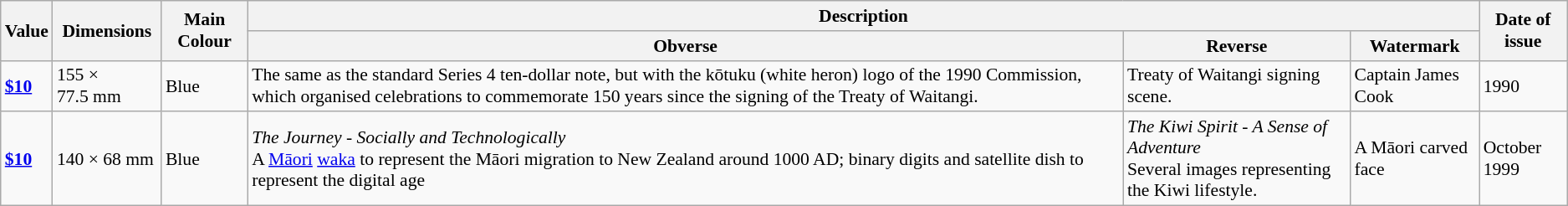<table class="wikitable" style="font-size: 90%">
<tr>
<th rowspan=2>Value</th>
<th rowspan=2>Dimensions</th>
<th rowspan=2>Main Colour</th>
<th colspan=3>Description</th>
<th rowspan=2>Date of issue</th>
</tr>
<tr>
<th>Obverse</th>
<th>Reverse</th>
<th>Watermark</th>
</tr>
<tr>
<td><a href='#'><strong>$10</strong></a></td>
<td>155 × 77.5 mm</td>
<td>Blue</td>
<td>The same as the standard Series 4 ten-dollar note, but with the kōtuku (white heron) logo of the 1990 Commission, which organised celebrations to commemorate 150 years since the signing of the Treaty of Waitangi.</td>
<td>Treaty of Waitangi signing scene.</td>
<td>Captain James Cook</td>
<td>1990</td>
</tr>
<tr>
<td><a href='#'><strong>$10</strong></a></td>
<td>140 × 68 mm</td>
<td>Blue</td>
<td><em>The Journey - Socially and Technologically</em> <br> A <a href='#'>Māori</a> <a href='#'>waka</a> to represent the Māori migration to New Zealand around 1000 AD; binary digits and satellite dish to represent the digital age</td>
<td><em>The Kiwi Spirit - A Sense of Adventure</em> <br>Several images representing the Kiwi lifestyle.</td>
<td>A Māori carved face</td>
<td>October 1999</td>
</tr>
</table>
